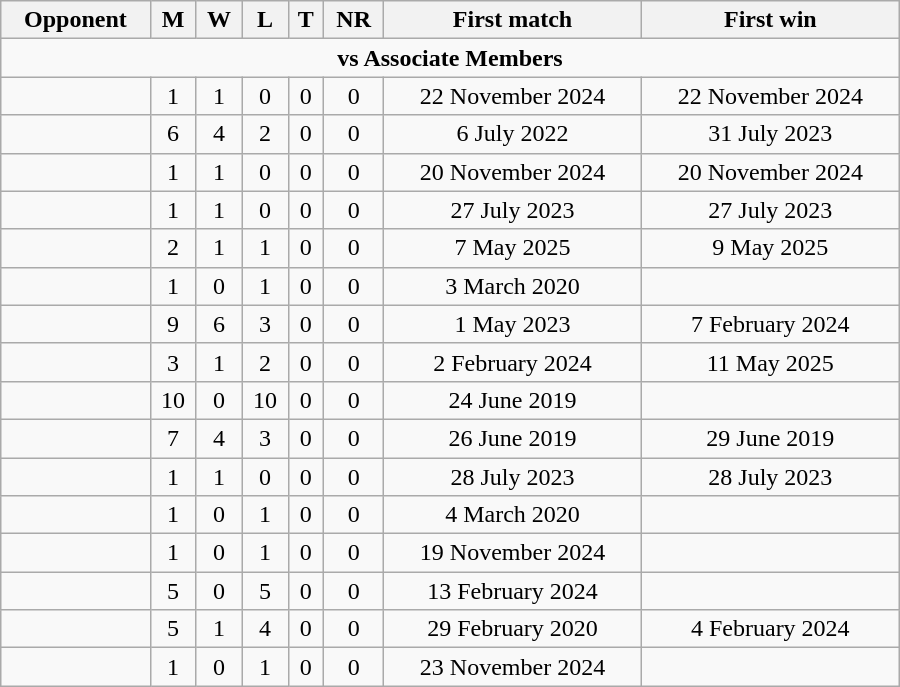<table class="wikitable" style="text-align: center; width: 600px;">
<tr>
<th>Opponent</th>
<th>M</th>
<th>W</th>
<th>L</th>
<th>T</th>
<th>NR</th>
<th>First match</th>
<th>First win</th>
</tr>
<tr>
<td colspan="8" style="text-align:center;"><strong>vs Associate Members</strong></td>
</tr>
<tr>
<td align=left></td>
<td>1</td>
<td>1</td>
<td>0</td>
<td>0</td>
<td>0</td>
<td>22 November 2024</td>
<td>22 November 2024</td>
</tr>
<tr>
<td align=left></td>
<td>6</td>
<td>4</td>
<td>2</td>
<td>0</td>
<td>0</td>
<td>6 July 2022</td>
<td>31 July 2023</td>
</tr>
<tr>
<td align=left></td>
<td>1</td>
<td>1</td>
<td>0</td>
<td>0</td>
<td>0</td>
<td>20 November 2024</td>
<td>20 November 2024</td>
</tr>
<tr>
<td align=left></td>
<td>1</td>
<td>1</td>
<td>0</td>
<td>0</td>
<td>0</td>
<td>27 July 2023</td>
<td>27 July 2023</td>
</tr>
<tr>
<td align=left></td>
<td>2</td>
<td>1</td>
<td>1</td>
<td>0</td>
<td>0</td>
<td>7 May 2025</td>
<td>9 May 2025</td>
</tr>
<tr>
<td align=left></td>
<td>1</td>
<td>0</td>
<td>1</td>
<td>0</td>
<td>0</td>
<td>3 March 2020</td>
<td></td>
</tr>
<tr>
<td align=left></td>
<td>9</td>
<td>6</td>
<td>3</td>
<td>0</td>
<td>0</td>
<td>1 May 2023</td>
<td>7 February 2024</td>
</tr>
<tr>
<td align=left></td>
<td>3</td>
<td>1</td>
<td>2</td>
<td>0</td>
<td>0</td>
<td>2 February 2024</td>
<td>11 May 2025</td>
</tr>
<tr>
<td align=left></td>
<td>10</td>
<td>0</td>
<td>10</td>
<td>0</td>
<td>0</td>
<td>24 June 2019</td>
<td></td>
</tr>
<tr>
<td align=left></td>
<td>7</td>
<td>4</td>
<td>3</td>
<td>0</td>
<td>0</td>
<td>26 June 2019</td>
<td>29 June 2019</td>
</tr>
<tr>
<td align=left></td>
<td>1</td>
<td>1</td>
<td>0</td>
<td>0</td>
<td>0</td>
<td>28 July 2023</td>
<td>28 July 2023</td>
</tr>
<tr>
<td align=left></td>
<td>1</td>
<td>0</td>
<td>1</td>
<td>0</td>
<td>0</td>
<td>4 March 2020</td>
<td></td>
</tr>
<tr>
<td align=left></td>
<td>1</td>
<td>0</td>
<td>1</td>
<td>0</td>
<td>0</td>
<td>19 November 2024</td>
<td></td>
</tr>
<tr>
<td align=left></td>
<td>5</td>
<td>0</td>
<td>5</td>
<td>0</td>
<td>0</td>
<td>13 February 2024</td>
<td></td>
</tr>
<tr>
<td align=left></td>
<td>5</td>
<td>1</td>
<td>4</td>
<td>0</td>
<td>0</td>
<td>29 February 2020</td>
<td>4 February 2024</td>
</tr>
<tr>
<td align=left></td>
<td>1</td>
<td>0</td>
<td>1</td>
<td>0</td>
<td>0</td>
<td>23 November 2024</td>
<td></td>
</tr>
</table>
